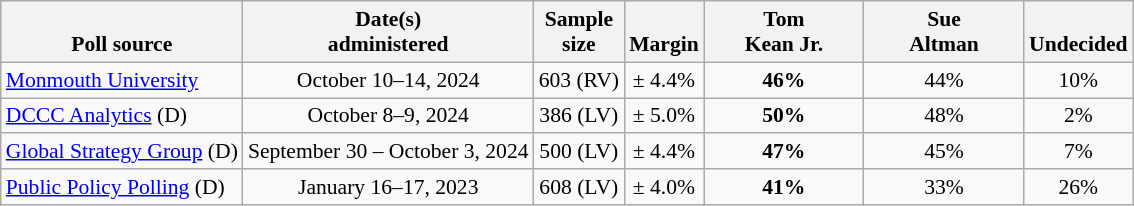<table class="wikitable" style="font-size:90%;text-align:center;">
<tr valign=bottom>
<th>Poll source</th>
<th>Date(s)<br>administered</th>
<th>Sample<br>size</th>
<th>Margin<br></th>
<th style="width:100px;">Tom<br>Kean Jr.</th>
<th style="width:100px;">Sue<br>Altman</th>
<th>Undecided</th>
</tr>
<tr>
<td style="text-align:left;"><a href='#'>Monmouth University</a></td>
<td>October 10–14, 2024</td>
<td>603 (RV)</td>
<td>± 4.4%</td>
<td><strong>46%</strong></td>
<td>44%</td>
<td>10%</td>
</tr>
<tr>
<td style="text-align:left;"><a href='#'>DCCC Analytics</a> (D)</td>
<td>October 8–9, 2024</td>
<td>386 (LV)</td>
<td>± 5.0%</td>
<td><strong>50%</strong></td>
<td>48%</td>
<td>2%</td>
</tr>
<tr>
<td style="text-align:left;"><a href='#'>Global Strategy Group</a> (D)</td>
<td data-sort-value="2024-10-08">September 30 – October 3, 2024</td>
<td>500 (LV)</td>
<td>± 4.4%</td>
<td><strong>47%</strong></td>
<td>45%</td>
<td>7%</td>
</tr>
<tr>
<td style="text-align:left;"><a href='#'>Public Policy Polling</a> (D)</td>
<td data-sort-value="2023-06-08">January 16–17, 2023</td>
<td>608 (LV)</td>
<td>± 4.0%</td>
<td><strong>41%</strong></td>
<td>33%</td>
<td>26%</td>
</tr>
</table>
